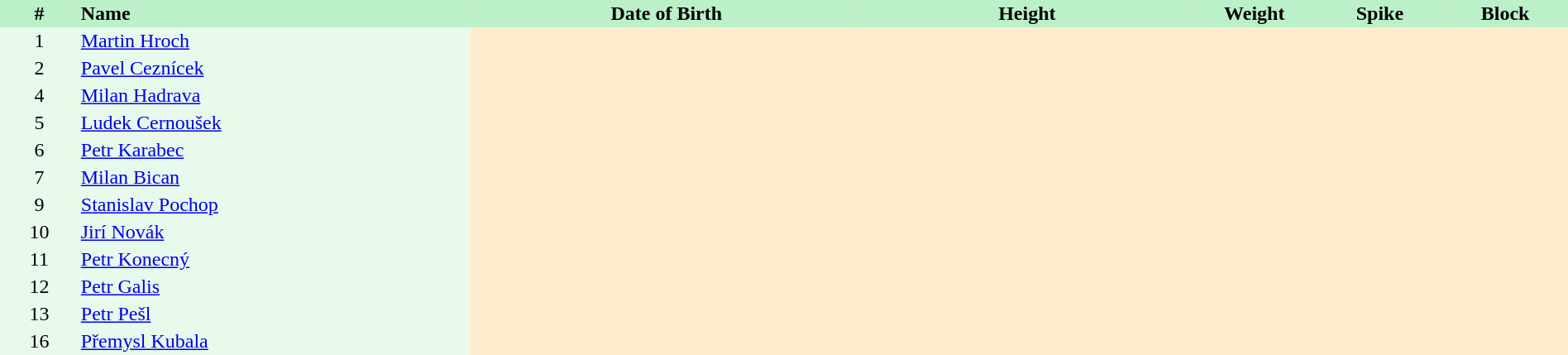<table border=0 cellpadding=2 cellspacing=0  |- bgcolor=#FFECCE style=text-align:center; font-size:90%; width=100%>
<tr bgcolor=#BBF0C9>
<th width=5%>#</th>
<th width=25% align=left>Name</th>
<th width=25%>Date of Birth</th>
<th width=21%>Height</th>
<th width=8%>Weight</th>
<th width=8%>Spike</th>
<th width=8%>Block</th>
</tr>
<tr bgcolor=#E7FAEC>
<td>1</td>
<td align="left"><a href='#'>Martin Hroch</a></td>
</tr>
<tr bgcolor=#E7FAEC>
<td>2</td>
<td align="left"><a href='#'>Pavel Ceznícek</a></td>
</tr>
<tr bgcolor=#E7FAEC>
<td>4</td>
<td align="left"><a href='#'>Milan Hadrava</a></td>
</tr>
<tr bgcolor=#E7FAEC>
<td>5</td>
<td align="left"><a href='#'>Ludek Cernoušek</a></td>
</tr>
<tr bgcolor=#E7FAEC>
<td>6</td>
<td align="left"><a href='#'>Petr Karabec</a></td>
</tr>
<tr bgcolor=#E7FAEC>
<td>7</td>
<td align="left"><a href='#'>Milan Bican</a></td>
</tr>
<tr bgcolor=#E7FAEC>
<td>9</td>
<td align="left"><a href='#'>Stanislav Pochop</a></td>
</tr>
<tr bgcolor=#E7FAEC>
<td>10</td>
<td align="left"><a href='#'>Jirí Novák</a></td>
</tr>
<tr bgcolor=#E7FAEC>
<td>11</td>
<td align="left"><a href='#'>Petr Konecný</a></td>
</tr>
<tr bgcolor=#E7FAEC>
<td>12</td>
<td align="left"><a href='#'>Petr Galis</a></td>
</tr>
<tr bgcolor=#E7FAEC>
<td>13</td>
<td align="left"><a href='#'>Petr Pešl</a></td>
</tr>
<tr bgcolor=#E7FAEC>
<td>16</td>
<td align="left"><a href='#'>Přemysl Kubala</a></td>
</tr>
</table>
